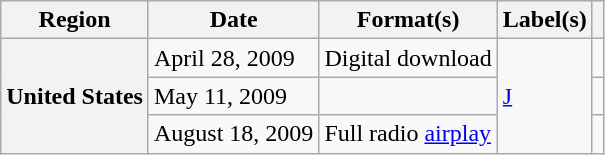<table class="wikitable plainrowheaders">
<tr>
<th scope="col">Region</th>
<th scope="col">Date</th>
<th scope="col">Format(s)</th>
<th scope="col">Label(s)</th>
<th scope="col"></th>
</tr>
<tr>
<th scope="row" rowspan="3">United States</th>
<td>April 28, 2009</td>
<td>Digital download</td>
<td rowspan="3"><a href='#'>J</a></td>
<td></td>
</tr>
<tr>
<td>May 11, 2009</td>
<td></td>
<td></td>
</tr>
<tr>
<td>August 18, 2009</td>
<td>Full radio <a href='#'>airplay</a></td>
<td></td>
</tr>
</table>
